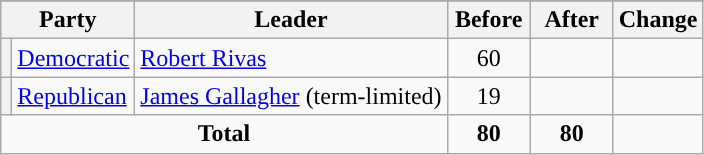<table class="wikitable" style="text-align:center;">
<tr>
</tr>
<tr>
<th colspan=2>Party</th>
<th>Leader</th>
<th style="width:3em">Before</th>
<th style="width:3em">After</th>
<th style="width:3em">Change</th>
</tr>
<tr>
<th style="background-color:"></th>
<td style="text-align:left;"><a href='#'>Democratic</a></td>
<td style="text-align:left;"><a href='#'>Robert Rivas</a></td>
<td>60</td>
<td></td>
<td></td>
</tr>
<tr>
<th style="background-color:"></th>
<td style="text-align:left;"><a href='#'>Republican</a></td>
<td style="text-align:left;"><a href='#'>James Gallagher</a> (term-limited)</td>
<td>19</td>
<td></td>
<td></td>
</tr>
<tr>
<td colspan=3><strong>Total</strong></td>
<td><strong>80</strong></td>
<td><strong>80</strong></td>
<td></td>
</tr>
</table>
